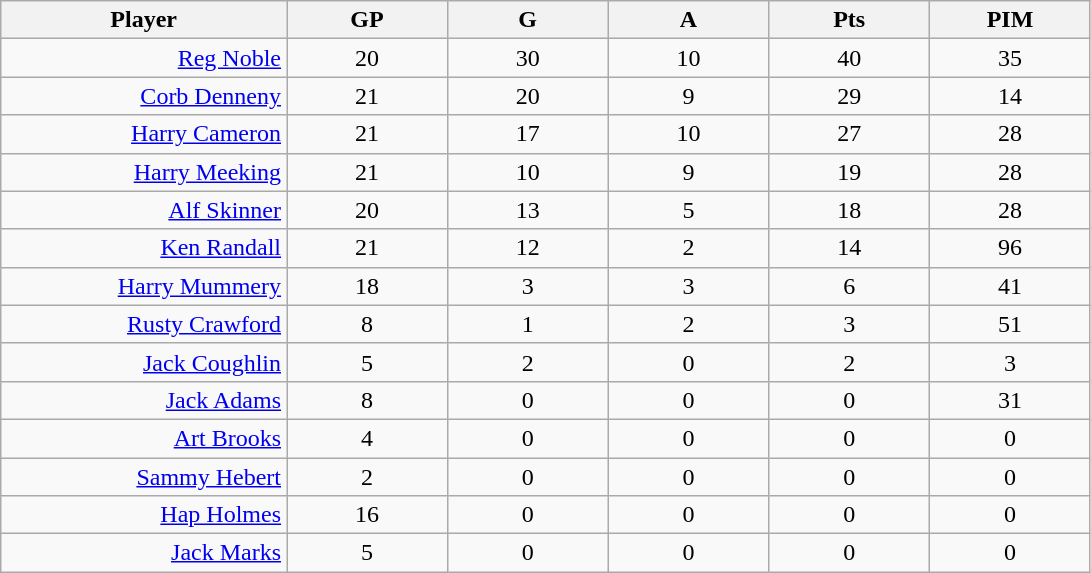<table class="wikitable sortable">
<tr ALIGN="center">
<th bgcolor="#DDDDFF" width="16%">Player</th>
<th bgcolor="#DDDDFF" width="9%">GP</th>
<th bgcolor="#DDDDFF" width="9%">G</th>
<th bgcolor="#DDDDFF" width="9%">A</th>
<th bgcolor="#DDDDFF" width="9%">Pts</th>
<th bgcolor="#DDDDFF" width="9%">PIM</th>
</tr>
<tr align="center">
<td align="right"><a href='#'>Reg Noble</a></td>
<td>20</td>
<td>30</td>
<td>10</td>
<td>40</td>
<td>35</td>
</tr>
<tr align="center">
<td align="right"><a href='#'>Corb Denneny</a></td>
<td>21</td>
<td>20</td>
<td>9</td>
<td>29</td>
<td>14</td>
</tr>
<tr align="center">
<td align="right"><a href='#'>Harry Cameron</a></td>
<td>21</td>
<td>17</td>
<td>10</td>
<td>27</td>
<td>28</td>
</tr>
<tr align="center">
<td align="right"><a href='#'>Harry Meeking</a></td>
<td>21</td>
<td>10</td>
<td>9</td>
<td>19</td>
<td>28</td>
</tr>
<tr align="center">
<td align="right"><a href='#'>Alf Skinner</a></td>
<td>20</td>
<td>13</td>
<td>5</td>
<td>18</td>
<td>28</td>
</tr>
<tr align="center">
<td align="right"><a href='#'>Ken Randall</a></td>
<td>21</td>
<td>12</td>
<td>2</td>
<td>14</td>
<td>96</td>
</tr>
<tr align="center">
<td align="right"><a href='#'>Harry Mummery</a></td>
<td>18</td>
<td>3</td>
<td>3</td>
<td>6</td>
<td>41</td>
</tr>
<tr align="center">
<td align="right"><a href='#'>Rusty Crawford</a></td>
<td>8</td>
<td>1</td>
<td>2</td>
<td>3</td>
<td>51</td>
</tr>
<tr align="center">
<td align="right"><a href='#'>Jack Coughlin</a></td>
<td>5</td>
<td>2</td>
<td>0</td>
<td>2</td>
<td>3</td>
</tr>
<tr align="center">
<td align="right"><a href='#'>Jack Adams</a></td>
<td>8</td>
<td>0</td>
<td>0</td>
<td>0</td>
<td>31</td>
</tr>
<tr align="center">
<td align="right"><a href='#'>Art Brooks</a></td>
<td>4</td>
<td>0</td>
<td>0</td>
<td>0</td>
<td>0</td>
</tr>
<tr align="center">
<td align="right"><a href='#'>Sammy Hebert</a></td>
<td>2</td>
<td>0</td>
<td>0</td>
<td>0</td>
<td>0</td>
</tr>
<tr align="center">
<td align="right"><a href='#'>Hap Holmes</a></td>
<td>16</td>
<td>0</td>
<td>0</td>
<td>0</td>
<td>0</td>
</tr>
<tr align="center">
<td align="right"><a href='#'>Jack Marks</a></td>
<td>5</td>
<td>0</td>
<td>0</td>
<td>0</td>
<td>0</td>
</tr>
</table>
